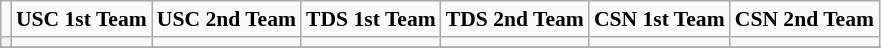<table class="wikitable" style="white-space:nowrap; font-size:90%;">
<tr>
<td></td>
<td><strong>USC 1st Team</strong></td>
<td><strong>USC 2nd Team</strong></td>
<td><strong>TDS 1st Team</strong></td>
<td><strong>TDS 2nd Team</strong></td>
<td><strong>CSN 1st Team</strong></td>
<td><strong>CSN 2nd Team</strong></td>
</tr>
<tr>
<th></th>
<td></td>
<td></td>
<td></td>
<td></td>
<td></td>
<td></td>
</tr>
<tr>
</tr>
</table>
